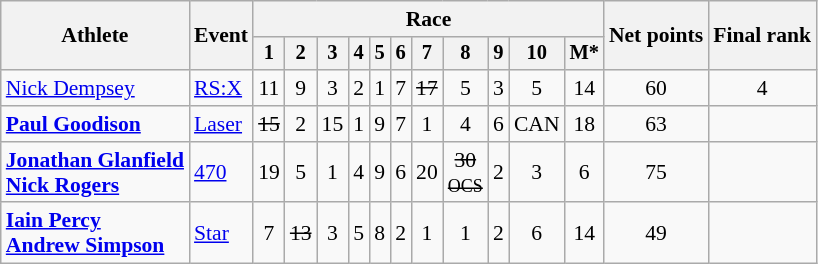<table class="wikitable" style="font-size:90%">
<tr>
<th rowspan="2">Athlete</th>
<th rowspan="2">Event</th>
<th colspan=11>Race</th>
<th rowspan=2>Net points</th>
<th rowspan=2>Final rank</th>
</tr>
<tr style="font-size:95%">
<th>1</th>
<th>2</th>
<th>3</th>
<th>4</th>
<th>5</th>
<th>6</th>
<th>7</th>
<th>8</th>
<th>9</th>
<th>10</th>
<th>M*</th>
</tr>
<tr align=center>
<td align=left><a href='#'>Nick Dempsey</a></td>
<td align=left><a href='#'>RS:X</a></td>
<td>11</td>
<td>9</td>
<td>3</td>
<td>2</td>
<td>1</td>
<td>7</td>
<td><s>17</s></td>
<td>5</td>
<td>3</td>
<td>5</td>
<td>14</td>
<td>60</td>
<td>4</td>
</tr>
<tr align=center>
<td align=left><strong><a href='#'>Paul Goodison</a></strong></td>
<td align=left><a href='#'>Laser</a></td>
<td><s>15</s></td>
<td>2</td>
<td>15</td>
<td>1</td>
<td>9</td>
<td>7</td>
<td>1</td>
<td>4</td>
<td>6</td>
<td>CAN</td>
<td>18</td>
<td>63</td>
<td></td>
</tr>
<tr align=center>
<td align=left><strong><a href='#'>Jonathan Glanfield</a><br> <a href='#'>Nick Rogers</a></strong></td>
<td align=left><a href='#'>470</a></td>
<td>19</td>
<td>5</td>
<td>1</td>
<td>4</td>
<td>9</td>
<td>6</td>
<td>20</td>
<td><s>30<br><small>OCS</small></s></td>
<td>2</td>
<td>3</td>
<td>6</td>
<td>75</td>
<td></td>
</tr>
<tr align=center>
<td align=left><strong><a href='#'>Iain Percy</a><br> <a href='#'>Andrew Simpson</a></strong></td>
<td align=left><a href='#'>Star</a></td>
<td>7</td>
<td><s>13</s></td>
<td>3</td>
<td>5</td>
<td>8</td>
<td>2</td>
<td>1</td>
<td>1</td>
<td>2</td>
<td>6</td>
<td>14</td>
<td>49</td>
<td></td>
</tr>
</table>
